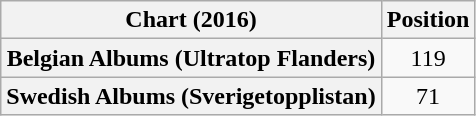<table class="wikitable sortable plainrowheaders" style="text-align:center">
<tr>
<th scope="col">Chart (2016)</th>
<th scope="col">Position</th>
</tr>
<tr>
<th scope="row">Belgian Albums (Ultratop Flanders)</th>
<td>119</td>
</tr>
<tr>
<th scope="row">Swedish Albums (Sverigetopplistan)</th>
<td>71</td>
</tr>
</table>
